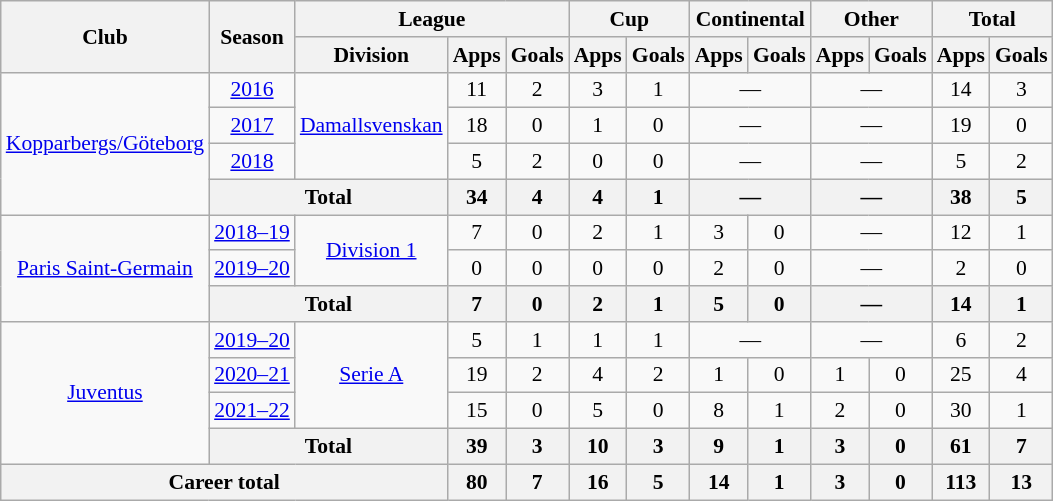<table class="wikitable" style="font-size:90%; text-align:center;">
<tr>
<th rowspan="2">Club</th>
<th rowspan="2">Season</th>
<th colspan="3">League</th>
<th colspan="2">Cup</th>
<th colspan="2">Continental</th>
<th colspan="2">Other</th>
<th colspan="2">Total</th>
</tr>
<tr>
<th>Division</th>
<th>Apps</th>
<th>Goals</th>
<th>Apps</th>
<th>Goals</th>
<th>Apps</th>
<th>Goals</th>
<th>Apps</th>
<th>Goals</th>
<th>Apps</th>
<th>Goals</th>
</tr>
<tr>
<td rowspan="4"><a href='#'>Kopparbergs/Göteborg</a></td>
<td><a href='#'>2016</a></td>
<td rowspan="3"><a href='#'>Damallsvenskan</a></td>
<td>11</td>
<td>2</td>
<td>3</td>
<td>1</td>
<td colspan="2">—</td>
<td colspan="2">—</td>
<td>14</td>
<td>3</td>
</tr>
<tr>
<td><a href='#'>2017</a></td>
<td>18</td>
<td>0</td>
<td>1</td>
<td>0</td>
<td colspan="2">—</td>
<td colspan="2">—</td>
<td>19</td>
<td>0</td>
</tr>
<tr>
<td><a href='#'>2018</a></td>
<td>5</td>
<td>2</td>
<td>0</td>
<td>0</td>
<td colspan="2">—</td>
<td colspan="2">—</td>
<td>5</td>
<td>2</td>
</tr>
<tr>
<th colspan=2>Total</th>
<th>34</th>
<th>4</th>
<th>4</th>
<th>1</th>
<th colspan="2">—</th>
<th colspan="2">—</th>
<th>38</th>
<th>5</th>
</tr>
<tr>
<td rowspan="3"><a href='#'>Paris Saint-Germain</a></td>
<td><a href='#'>2018–19</a></td>
<td rowspan="2"><a href='#'>Division 1</a></td>
<td>7</td>
<td>0</td>
<td>2</td>
<td>1</td>
<td>3</td>
<td>0</td>
<td colspan="2">—</td>
<td>12</td>
<td>1</td>
</tr>
<tr>
<td><a href='#'>2019–20</a></td>
<td>0</td>
<td>0</td>
<td>0</td>
<td>0</td>
<td>2</td>
<td>0</td>
<td colspan="2">—</td>
<td>2</td>
<td>0</td>
</tr>
<tr>
<th colspan=2>Total</th>
<th>7</th>
<th>0</th>
<th>2</th>
<th>1</th>
<th>5</th>
<th>0</th>
<th colspan="2">—</th>
<th>14</th>
<th>1</th>
</tr>
<tr>
<td rowspan="4"><a href='#'>Juventus</a></td>
<td><a href='#'>2019–20</a></td>
<td rowspan="3"><a href='#'>Serie A</a></td>
<td>5</td>
<td>1</td>
<td>1</td>
<td>1</td>
<td colspan="2">—</td>
<td colspan="2">—</td>
<td>6</td>
<td>2</td>
</tr>
<tr>
<td><a href='#'>2020–21</a></td>
<td>19</td>
<td>2</td>
<td>4</td>
<td>2</td>
<td>1</td>
<td>0</td>
<td>1</td>
<td>0</td>
<td>25</td>
<td>4</td>
</tr>
<tr>
<td><a href='#'>2021–22</a></td>
<td>15</td>
<td>0</td>
<td>5</td>
<td>0</td>
<td>8</td>
<td>1</td>
<td>2</td>
<td>0</td>
<td>30</td>
<td>1</td>
</tr>
<tr>
<th colspan=2>Total</th>
<th>39</th>
<th>3</th>
<th>10</th>
<th>3</th>
<th>9</th>
<th>1</th>
<th>3</th>
<th>0</th>
<th>61</th>
<th>7</th>
</tr>
<tr>
<th colspan=3>Career total</th>
<th>80</th>
<th>7</th>
<th>16</th>
<th>5</th>
<th>14</th>
<th>1</th>
<th>3</th>
<th>0</th>
<th>113</th>
<th>13</th>
</tr>
</table>
